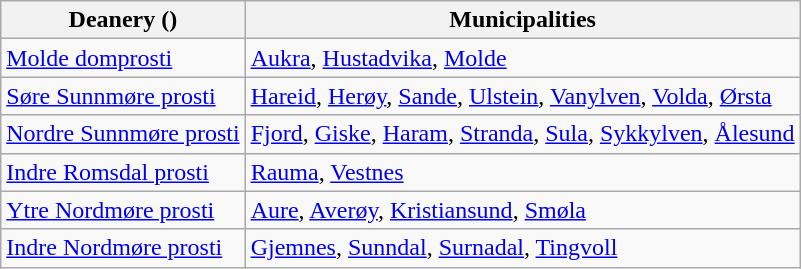<table class="wikitable">
<tr>
<th>Deanery ()</th>
<th>Municipalities</th>
</tr>
<tr>
<td><a href='#'>Molde domprosti</a></td>
<td><a href='#'>Aukra</a>, <a href='#'>Hustadvika</a>, <a href='#'>Molde</a></td>
</tr>
<tr>
<td><a href='#'>Søre Sunnmøre prosti</a></td>
<td><a href='#'>Hareid</a>, <a href='#'>Herøy</a>, <a href='#'>Sande</a>, <a href='#'>Ulstein</a>, <a href='#'>Vanylven</a>, <a href='#'>Volda</a>, <a href='#'>Ørsta</a></td>
</tr>
<tr>
<td><a href='#'>Nordre Sunnmøre prosti</a></td>
<td><a href='#'>Fjord</a>, <a href='#'>Giske</a>, <a href='#'>Haram</a>, <a href='#'>Stranda</a>, <a href='#'>Sula</a>, <a href='#'>Sykkylven</a>, <a href='#'>Ålesund</a></td>
</tr>
<tr>
<td><a href='#'>Indre Romsdal prosti</a></td>
<td><a href='#'>Rauma</a>, <a href='#'>Vestnes</a></td>
</tr>
<tr>
<td><a href='#'>Ytre Nordmøre prosti</a></td>
<td><a href='#'>Aure</a>, <a href='#'>Averøy</a>, <a href='#'>Kristiansund</a>, <a href='#'>Smøla</a></td>
</tr>
<tr>
<td><a href='#'>Indre Nordmøre prosti</a></td>
<td><a href='#'>Gjemnes</a>, <a href='#'>Sunndal</a>, <a href='#'>Surnadal</a>, <a href='#'>Tingvoll</a></td>
</tr>
</table>
